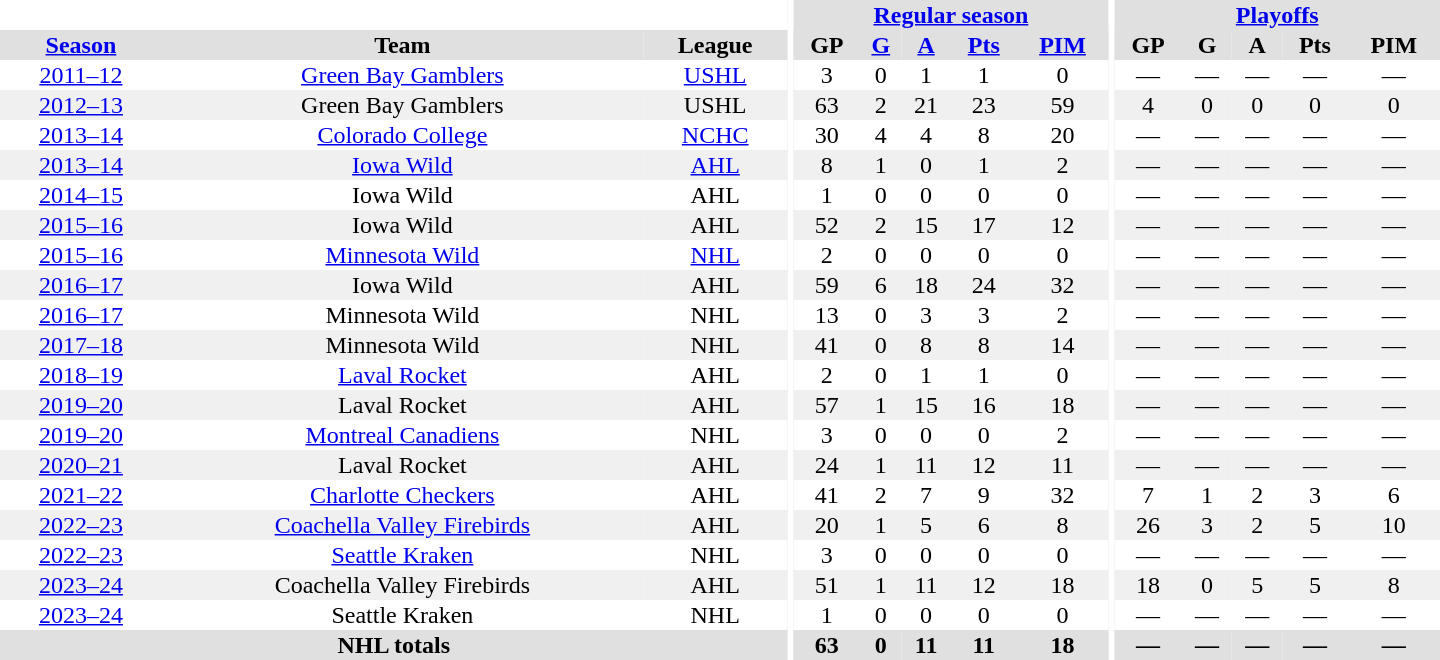<table border="0" cellpadding="1" cellspacing="0" style="text-align:center; width:60em">
<tr bgcolor="#e0e0e0">
<th colspan="3" bgcolor="#ffffff"></th>
<th rowspan="99" bgcolor="#ffffff"></th>
<th colspan="5"><a href='#'>Regular season</a></th>
<th rowspan="99" bgcolor="#ffffff"></th>
<th colspan="5"><a href='#'>Playoffs</a></th>
</tr>
<tr bgcolor="#e0e0e0">
<th><a href='#'>Season</a></th>
<th>Team</th>
<th>League</th>
<th>GP</th>
<th><a href='#'>G</a></th>
<th><a href='#'>A</a></th>
<th><a href='#'>Pts</a></th>
<th><a href='#'>PIM</a></th>
<th>GP</th>
<th>G</th>
<th>A</th>
<th>Pts</th>
<th>PIM</th>
</tr>
<tr>
<td><a href='#'>2011–12</a></td>
<td><a href='#'>Green Bay Gamblers</a></td>
<td><a href='#'>USHL</a></td>
<td>3</td>
<td>0</td>
<td>1</td>
<td>1</td>
<td>0</td>
<td>—</td>
<td>—</td>
<td>—</td>
<td>—</td>
<td>—</td>
</tr>
<tr bgcolor="#f0f0f0">
<td><a href='#'>2012–13</a></td>
<td>Green Bay Gamblers</td>
<td>USHL</td>
<td>63</td>
<td>2</td>
<td>21</td>
<td>23</td>
<td>59</td>
<td>4</td>
<td>0</td>
<td>0</td>
<td>0</td>
<td>0</td>
</tr>
<tr>
<td><a href='#'>2013–14</a></td>
<td><a href='#'>Colorado College</a></td>
<td><a href='#'>NCHC</a></td>
<td>30</td>
<td>4</td>
<td>4</td>
<td>8</td>
<td>20</td>
<td>—</td>
<td>—</td>
<td>—</td>
<td>—</td>
<td>—</td>
</tr>
<tr bgcolor="#f0f0f0">
<td><a href='#'>2013–14</a></td>
<td><a href='#'>Iowa Wild</a></td>
<td><a href='#'>AHL</a></td>
<td>8</td>
<td>1</td>
<td>0</td>
<td>1</td>
<td>2</td>
<td>—</td>
<td>—</td>
<td>—</td>
<td>—</td>
<td>—</td>
</tr>
<tr>
<td><a href='#'>2014–15</a></td>
<td>Iowa Wild</td>
<td>AHL</td>
<td>1</td>
<td>0</td>
<td>0</td>
<td>0</td>
<td>0</td>
<td>—</td>
<td>—</td>
<td>—</td>
<td>—</td>
<td>—</td>
</tr>
<tr bgcolor="#f0f0f0">
<td><a href='#'>2015–16</a></td>
<td>Iowa Wild</td>
<td>AHL</td>
<td>52</td>
<td>2</td>
<td>15</td>
<td>17</td>
<td>12</td>
<td>—</td>
<td>—</td>
<td>—</td>
<td>—</td>
<td>—</td>
</tr>
<tr>
<td><a href='#'>2015–16</a></td>
<td><a href='#'>Minnesota Wild</a></td>
<td><a href='#'>NHL</a></td>
<td>2</td>
<td>0</td>
<td>0</td>
<td>0</td>
<td>0</td>
<td>—</td>
<td>—</td>
<td>—</td>
<td>—</td>
<td>—</td>
</tr>
<tr bgcolor="#f0f0f0">
<td><a href='#'>2016–17</a></td>
<td>Iowa Wild</td>
<td>AHL</td>
<td>59</td>
<td>6</td>
<td>18</td>
<td>24</td>
<td>32</td>
<td>—</td>
<td>—</td>
<td>—</td>
<td>—</td>
<td>—</td>
</tr>
<tr>
<td><a href='#'>2016–17</a></td>
<td>Minnesota Wild</td>
<td>NHL</td>
<td>13</td>
<td>0</td>
<td>3</td>
<td>3</td>
<td>2</td>
<td>—</td>
<td>—</td>
<td>—</td>
<td>—</td>
<td>—</td>
</tr>
<tr bgcolor="#f0f0f0">
<td><a href='#'>2017–18</a></td>
<td>Minnesota Wild</td>
<td>NHL</td>
<td>41</td>
<td>0</td>
<td>8</td>
<td>8</td>
<td>14</td>
<td>—</td>
<td>—</td>
<td>—</td>
<td>—</td>
<td>—</td>
</tr>
<tr>
<td><a href='#'>2018–19</a></td>
<td><a href='#'>Laval Rocket</a></td>
<td>AHL</td>
<td>2</td>
<td>0</td>
<td>1</td>
<td>1</td>
<td>0</td>
<td>—</td>
<td>—</td>
<td>—</td>
<td>—</td>
<td>—</td>
</tr>
<tr bgcolor="#f0f0f0">
<td><a href='#'>2019–20</a></td>
<td>Laval Rocket</td>
<td>AHL</td>
<td>57</td>
<td>1</td>
<td>15</td>
<td>16</td>
<td>18</td>
<td>—</td>
<td>—</td>
<td>—</td>
<td>—</td>
<td>—</td>
</tr>
<tr>
<td><a href='#'>2019–20</a></td>
<td><a href='#'>Montreal Canadiens</a></td>
<td>NHL</td>
<td>3</td>
<td>0</td>
<td>0</td>
<td>0</td>
<td>2</td>
<td>—</td>
<td>—</td>
<td>—</td>
<td>—</td>
<td>—</td>
</tr>
<tr bgcolor="#f0f0f0">
<td><a href='#'>2020–21</a></td>
<td>Laval Rocket</td>
<td>AHL</td>
<td>24</td>
<td>1</td>
<td>11</td>
<td>12</td>
<td>11</td>
<td>—</td>
<td>—</td>
<td>—</td>
<td>—</td>
<td>—</td>
</tr>
<tr>
<td><a href='#'>2021–22</a></td>
<td><a href='#'>Charlotte Checkers</a></td>
<td>AHL</td>
<td>41</td>
<td>2</td>
<td>7</td>
<td>9</td>
<td>32</td>
<td>7</td>
<td>1</td>
<td>2</td>
<td>3</td>
<td>6</td>
</tr>
<tr bgcolor="#f0f0f0">
<td><a href='#'>2022–23</a></td>
<td><a href='#'>Coachella Valley Firebirds</a></td>
<td>AHL</td>
<td>20</td>
<td>1</td>
<td>5</td>
<td>6</td>
<td>8</td>
<td>26</td>
<td>3</td>
<td>2</td>
<td>5</td>
<td>10</td>
</tr>
<tr>
<td><a href='#'>2022–23</a></td>
<td><a href='#'>Seattle Kraken</a></td>
<td>NHL</td>
<td>3</td>
<td>0</td>
<td>0</td>
<td>0</td>
<td>0</td>
<td>—</td>
<td>—</td>
<td>—</td>
<td>—</td>
<td>—</td>
</tr>
<tr bgcolor="#f0f0f0">
<td><a href='#'>2023–24</a></td>
<td>Coachella Valley Firebirds</td>
<td>AHL</td>
<td>51</td>
<td>1</td>
<td>11</td>
<td>12</td>
<td>18</td>
<td>18</td>
<td>0</td>
<td>5</td>
<td>5</td>
<td>8</td>
</tr>
<tr>
<td><a href='#'>2023–24</a></td>
<td>Seattle Kraken</td>
<td>NHL</td>
<td>1</td>
<td>0</td>
<td>0</td>
<td>0</td>
<td>0</td>
<td>—</td>
<td>—</td>
<td>—</td>
<td>—</td>
<td>—</td>
</tr>
<tr bgcolor="#e0e0e0">
<th colspan="3">NHL totals</th>
<th>63</th>
<th>0</th>
<th>11</th>
<th>11</th>
<th>18</th>
<th>—</th>
<th>—</th>
<th>—</th>
<th>—</th>
<th>—</th>
</tr>
</table>
